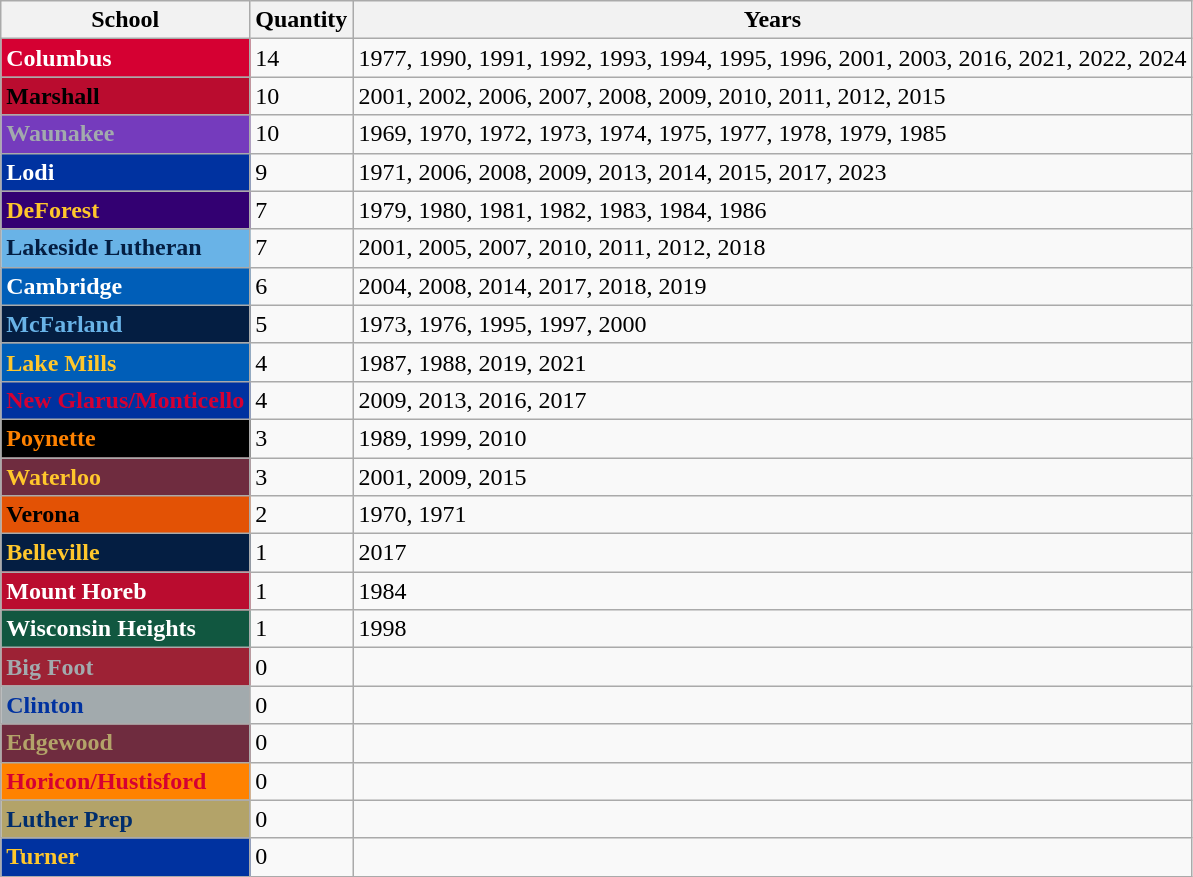<table class="wikitable">
<tr>
<th>School</th>
<th>Quantity</th>
<th>Years</th>
</tr>
<tr>
<td style="background: #d50032; color: white"><strong>Columbus</strong></td>
<td>14</td>
<td>1977, 1990, 1991, 1992, 1993, 1994, 1995, 1996, 2001, 2003, 2016, 2021, 2022, 2024</td>
</tr>
<tr>
<td style="background: #ba0c2f; color: black"><strong>Marshall</strong></td>
<td>10</td>
<td>2001, 2002, 2006, 2007, 2008, 2009, 2010, 2011, 2012, 2015</td>
</tr>
<tr>
<td style="background: #753bbd; color: #a2aaad"><strong>Waunakee</strong></td>
<td>10</td>
<td>1969, 1970, 1972, 1973, 1974, 1975, 1977, 1978, 1979, 1985</td>
</tr>
<tr>
<td style="background: #0032a0; color: white"><strong>Lodi</strong></td>
<td>9</td>
<td>1971, 2006, 2008, 2009, 2013, 2014, 2015, 2017, 2023</td>
</tr>
<tr>
<td style="background: #330072; color: #ffc72c"><strong>DeForest</strong></td>
<td>7</td>
<td>1979, 1980, 1981, 1982, 1983, 1984, 1986</td>
</tr>
<tr>
<td style="background: #69b3e7; color: #041e42"><strong>Lakeside Lutheran</strong></td>
<td>7</td>
<td>2001, 2005, 2007, 2010, 2011, 2012, 2018</td>
</tr>
<tr>
<td style="background: #005eb8; color: white"><strong>Cambridge</strong></td>
<td>6</td>
<td>2004, 2008, 2014, 2017, 2018, 2019</td>
</tr>
<tr>
<td style="background: #041e42; color: #69b3e7"><strong>McFarland</strong></td>
<td>5</td>
<td>1973, 1976, 1995, 1997, 2000</td>
</tr>
<tr>
<td style="background: #005eb8; color: #ffc72c"><strong>Lake Mills</strong></td>
<td>4</td>
<td>1987, 1988, 2019, 2021</td>
</tr>
<tr>
<td style="background: #0032a0; color: #d50032"><strong>New Glarus/Monticello</strong></td>
<td>4</td>
<td>2009, 2013, 2016, 2017</td>
</tr>
<tr>
<td style="background: black; color: #ff8200"><strong>Poynette</strong></td>
<td>3</td>
<td>1989, 1999, 2010</td>
</tr>
<tr>
<td style="background: #6f2c3f; color: #ffc72c"><strong>Waterloo</strong></td>
<td>3</td>
<td>2001, 2009, 2015</td>
</tr>
<tr>
<td style="background: #e35205; color: black"><strong>Verona</strong></td>
<td>2</td>
<td>1970, 1971</td>
</tr>
<tr>
<td style="background: #041e42; color: #ffc72c"><strong>Belleville</strong></td>
<td>1</td>
<td>2017</td>
</tr>
<tr>
<td style="background: #ba0c2f; color:white"><strong>Mount Horeb</strong></td>
<td>1</td>
<td>1984</td>
</tr>
<tr>
<td style="background: #115740; color: white"><strong>Wisconsin Heights</strong></td>
<td>1</td>
<td>1998</td>
</tr>
<tr>
<td style="background: #9d2235; color: #a2aaad"><strong>Big Foot</strong></td>
<td>0</td>
<td></td>
</tr>
<tr>
<td style="background: #a2aaad; color: #0032a0"><strong>Clinton</strong></td>
<td>0</td>
<td></td>
</tr>
<tr>
<td style="background: #6f2c3f; color: #b3a369"><strong>Edgewood</strong></td>
<td>0</td>
<td></td>
</tr>
<tr>
<td style="background: #ff8200; color: #d50032"><strong>Horicon/Hustisford</strong></td>
<td>0</td>
<td></td>
</tr>
<tr>
<td style="background: #b3a369; color: #002d6c"><strong>Luther Prep</strong></td>
<td>0</td>
<td></td>
</tr>
<tr>
<td style="background: #0032a0; color: #ffc72c"><strong>Turner</strong></td>
<td>0</td>
<td></td>
</tr>
</table>
